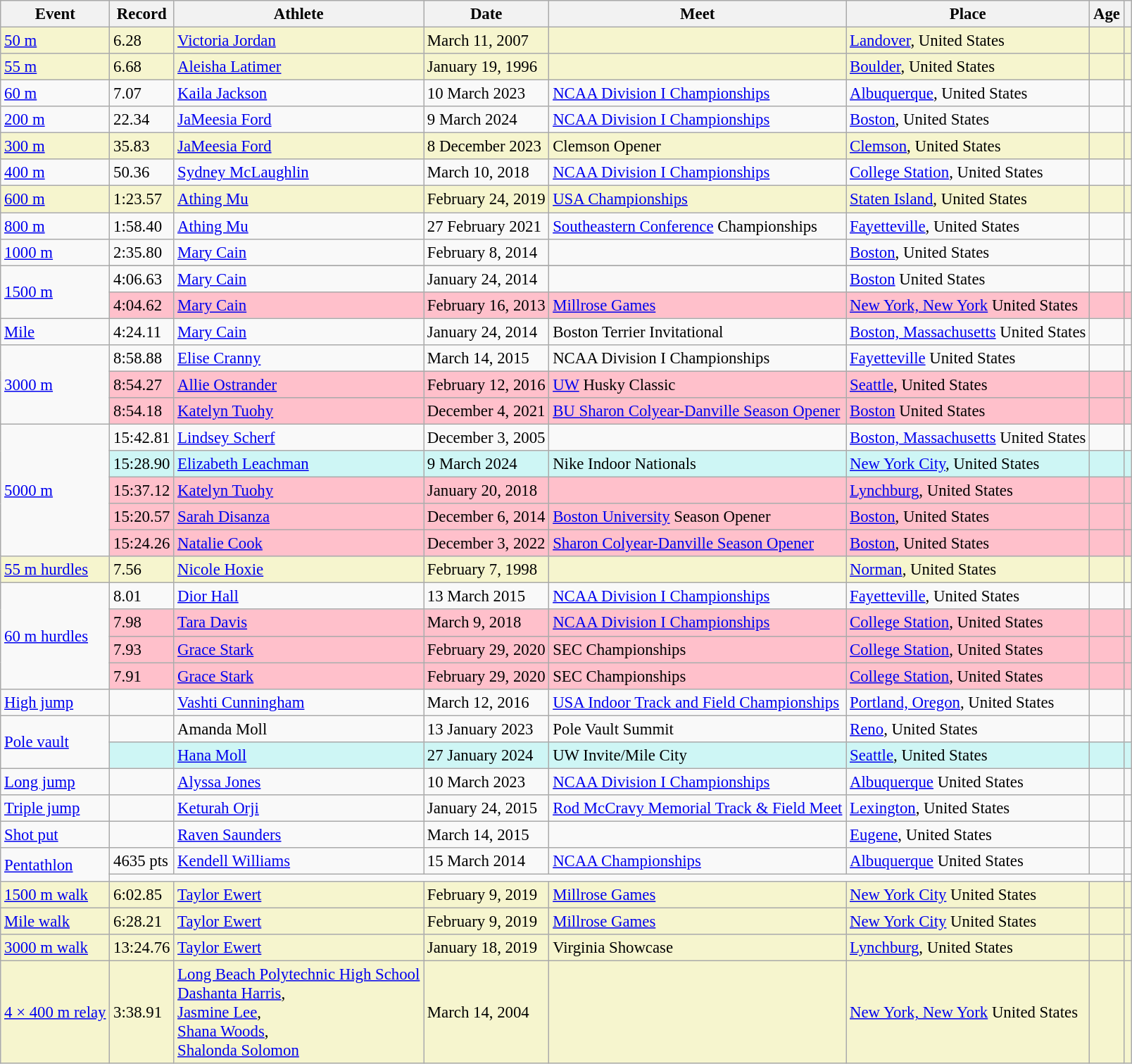<table class=wikitable style="font-size: 95%;">
<tr>
<th>Event</th>
<th>Record</th>
<th>Athlete</th>
<th>Date</th>
<th>Meet</th>
<th>Place</th>
<th>Age</th>
<th></th>
</tr>
<tr style="background:#f6F5CE;">
<td><a href='#'>50 m</a></td>
<td>6.28</td>
<td><a href='#'>Victoria Jordan</a></td>
<td>March 11, 2007</td>
<td></td>
<td><a href='#'>Landover</a>, United States</td>
<td></td>
<td></td>
</tr>
<tr style="background:#f6F5CE;">
<td><a href='#'>55 m</a></td>
<td>6.68 </td>
<td><a href='#'>Aleisha Latimer</a></td>
<td>January 19, 1996</td>
<td></td>
<td><a href='#'>Boulder</a>, United States</td>
<td></td>
<td></td>
</tr>
<tr>
<td><a href='#'>60 m</a></td>
<td>7.07 </td>
<td><a href='#'>Kaila Jackson</a></td>
<td>10 March 2023</td>
<td><a href='#'>NCAA Division I Championships</a></td>
<td><a href='#'>Albuquerque</a>, United States</td>
<td></td>
<td></td>
</tr>
<tr>
<td><a href='#'>200 m</a></td>
<td>22.34</td>
<td><a href='#'>JaMeesia Ford</a></td>
<td>9 March 2024</td>
<td><a href='#'>NCAA Division I Championships</a></td>
<td><a href='#'>Boston</a>, United States</td>
<td></td>
<td></td>
</tr>
<tr style="background:#f6F5CE;">
<td><a href='#'>300 m</a></td>
<td>35.83</td>
<td><a href='#'>JaMeesia Ford</a></td>
<td>8 December 2023</td>
<td>Clemson Opener</td>
<td><a href='#'>Clemson</a>, United States</td>
<td></td>
<td></td>
</tr>
<tr>
<td><a href='#'>400 m</a></td>
<td>50.36</td>
<td><a href='#'>Sydney McLaughlin</a></td>
<td>March 10, 2018</td>
<td><a href='#'>NCAA Division I Championships</a></td>
<td><a href='#'>College Station</a>, United States</td>
<td></td>
<td></td>
</tr>
<tr style="background:#f6F5CE;">
<td><a href='#'>600 m</a></td>
<td>1:23.57</td>
<td><a href='#'>Athing Mu</a></td>
<td>February 24, 2019</td>
<td><a href='#'>USA Championships</a></td>
<td><a href='#'>Staten Island</a>, United States</td>
<td></td>
<td></td>
</tr>
<tr>
<td><a href='#'>800 m</a></td>
<td>1:58.40</td>
<td><a href='#'>Athing Mu</a></td>
<td>27 February 2021</td>
<td><a href='#'>Southeastern Conference</a> Championships</td>
<td><a href='#'>Fayetteville</a>, United States</td>
<td></td>
<td></td>
</tr>
<tr>
<td><a href='#'>1000 m</a></td>
<td>2:35.80</td>
<td><a href='#'>Mary Cain</a></td>
<td>February 8, 2014</td>
<td></td>
<td><a href='#'>Boston</a>, United States</td>
<td></td>
<td></td>
</tr>
<tr>
<td rowspan=3><a href='#'>1500 m</a></td>
</tr>
<tr>
<td>4:06.63</td>
<td><a href='#'>Mary Cain</a></td>
<td>January 24, 2014</td>
<td></td>
<td><a href='#'>Boston</a> United States</td>
<td></td>
<td></td>
</tr>
<tr style="background:pink">
<td>4:04.62</td>
<td><a href='#'>Mary Cain</a></td>
<td>February 16, 2013</td>
<td><a href='#'>Millrose Games</a></td>
<td><a href='#'>New York, New York</a> United States</td>
<td></td>
<td></td>
</tr>
<tr>
<td><a href='#'>Mile</a></td>
<td>4:24.11</td>
<td><a href='#'>Mary Cain</a></td>
<td>January 24, 2014</td>
<td>Boston Terrier Invitational</td>
<td><a href='#'>Boston, Massachusetts</a> United States</td>
<td></td>
<td></td>
</tr>
<tr>
<td rowspan=3><a href='#'>3000 m</a></td>
<td>8:58.88</td>
<td><a href='#'>Elise Cranny</a></td>
<td>March 14, 2015</td>
<td>NCAA Division I Championships</td>
<td><a href='#'>Fayetteville</a> United States</td>
<td></td>
<td></td>
</tr>
<tr style="background:pink">
<td>8:54.27 </td>
<td><a href='#'>Allie Ostrander</a></td>
<td>February 12, 2016</td>
<td><a href='#'>UW</a> Husky Classic</td>
<td><a href='#'>Seattle</a>, United States</td>
<td></td>
<td></td>
</tr>
<tr style="background:pink">
<td>8:54.18</td>
<td><a href='#'>Katelyn Tuohy</a></td>
<td>December 4, 2021</td>
<td><a href='#'>BU Sharon Colyear-Danville Season Opener</a></td>
<td><a href='#'>Boston</a> United States</td>
<td></td>
<td></td>
</tr>
<tr>
<td rowspan=5><a href='#'>5000 m</a></td>
<td>15:42.81</td>
<td><a href='#'>Lindsey Scherf</a></td>
<td>December 3, 2005</td>
<td></td>
<td><a href='#'>Boston, Massachusetts</a> United States</td>
<td></td>
<td></td>
</tr>
<tr style="background:#cef6f5;">
<td>15:28.90</td>
<td><a href='#'>Elizabeth Leachman</a></td>
<td>9 March 2024</td>
<td>Nike Indoor Nationals</td>
<td><a href='#'>New York City</a>, United States</td>
<td></td>
<td></td>
</tr>
<tr style="background:pink">
<td>15:37.12</td>
<td><a href='#'>Katelyn Tuohy</a></td>
<td>January 20, 2018</td>
<td></td>
<td><a href='#'>Lynchburg</a>, United States</td>
<td></td>
<td></td>
</tr>
<tr style="background:pink">
<td>15:20.57</td>
<td><a href='#'>Sarah Disanza</a></td>
<td>December 6, 2014</td>
<td><a href='#'>Boston University</a> Season Opener</td>
<td><a href='#'>Boston</a>, United States</td>
<td></td>
<td></td>
</tr>
<tr style="background:pink">
<td>15:24.26</td>
<td><a href='#'>Natalie Cook</a></td>
<td>December 3, 2022</td>
<td><a href='#'>Sharon Colyear-Danville Season Opener</a></td>
<td><a href='#'>Boston</a>, United States</td>
<td></td>
<td></td>
</tr>
<tr style="background:#f6f5ce;">
<td><a href='#'>55 m hurdles</a></td>
<td>7.56</td>
<td><a href='#'>Nicole Hoxie</a></td>
<td>February 7, 1998</td>
<td></td>
<td><a href='#'>Norman</a>, United States</td>
<td></td>
<td></td>
</tr>
<tr>
<td rowspan=4><a href='#'>60 m hurdles</a></td>
<td>8.01</td>
<td><a href='#'>Dior Hall</a></td>
<td>13 March 2015</td>
<td><a href='#'>NCAA Division I Championships</a></td>
<td><a href='#'>Fayetteville</a>, United States</td>
<td></td>
<td></td>
</tr>
<tr style="background:pink">
<td>7.98</td>
<td><a href='#'>Tara Davis</a></td>
<td>March 9, 2018</td>
<td><a href='#'>NCAA Division I Championships</a></td>
<td><a href='#'>College Station</a>, United States</td>
<td></td>
<td></td>
</tr>
<tr style="background:pink">
<td>7.93</td>
<td><a href='#'>Grace Stark</a></td>
<td>February 29, 2020</td>
<td>SEC Championships</td>
<td><a href='#'>College Station</a>, United States</td>
<td></td>
<td></td>
</tr>
<tr style="background:pink">
<td>7.91</td>
<td><a href='#'>Grace Stark</a></td>
<td>February 29, 2020</td>
<td>SEC Championships</td>
<td><a href='#'>College Station</a>, United States</td>
<td></td>
<td></td>
</tr>
<tr>
<td><a href='#'>High jump</a></td>
<td></td>
<td><a href='#'>Vashti Cunningham</a></td>
<td>March 12, 2016</td>
<td><a href='#'>USA Indoor Track and Field Championships</a></td>
<td><a href='#'>Portland, Oregon</a>, United States</td>
<td></td>
<td></td>
</tr>
<tr>
<td rowspan=2><a href='#'>Pole vault</a></td>
<td></td>
<td>Amanda Moll</td>
<td>13 January 2023</td>
<td>Pole Vault Summit</td>
<td><a href='#'>Reno</a>, United States</td>
<td></td>
<td></td>
</tr>
<tr bgcolor=#CEF6F5>
<td></td>
<td><a href='#'>Hana Moll</a></td>
<td>27 January 2024</td>
<td>UW Invite/Mile City</td>
<td><a href='#'>Seattle</a>, United States</td>
<td></td>
<td></td>
</tr>
<tr>
<td><a href='#'>Long jump</a></td>
<td> </td>
<td><a href='#'>Alyssa Jones</a></td>
<td>10 March 2023</td>
<td><a href='#'>NCAA Division I Championships</a></td>
<td><a href='#'>Albuquerque</a> United States</td>
<td></td>
<td></td>
</tr>
<tr>
<td><a href='#'>Triple jump</a></td>
<td></td>
<td><a href='#'>Keturah Orji</a></td>
<td>January 24, 2015</td>
<td><a href='#'>Rod McCravy Memorial Track & Field Meet</a></td>
<td><a href='#'>Lexington</a>, United States</td>
<td></td>
<td></td>
</tr>
<tr>
<td><a href='#'>Shot put</a></td>
<td></td>
<td><a href='#'>Raven Saunders</a></td>
<td>March 14, 2015</td>
<td></td>
<td><a href='#'>Eugene</a>, United States</td>
<td></td>
<td></td>
</tr>
<tr>
<td rowspan=2><a href='#'>Pentathlon</a></td>
<td>4635 pts </td>
<td><a href='#'>Kendell Williams</a></td>
<td>15 March 2014</td>
<td><a href='#'>NCAA Championships</a></td>
<td><a href='#'>Albuquerque</a> United States</td>
<td></td>
<td></td>
</tr>
<tr>
<td colspan=6></td>
</tr>
<tr style="background:#f6F5CE;">
<td><a href='#'>1500 m walk</a></td>
<td>6:02.85</td>
<td><a href='#'>Taylor Ewert</a></td>
<td>February 9, 2019</td>
<td><a href='#'>Millrose Games</a></td>
<td><a href='#'>New York City</a> United States</td>
<td></td>
<td></td>
</tr>
<tr style="background:#f6F5CE;">
<td><a href='#'>Mile walk</a></td>
<td>6:28.21</td>
<td><a href='#'>Taylor Ewert</a></td>
<td>February 9, 2019</td>
<td><a href='#'>Millrose Games</a></td>
<td><a href='#'>New York City</a> United States</td>
<td></td>
<td></td>
</tr>
<tr style="background:#f6F5CE;">
<td><a href='#'>3000 m walk</a></td>
<td>13:24.76</td>
<td><a href='#'>Taylor Ewert</a></td>
<td>January 18, 2019</td>
<td>Virginia Showcase</td>
<td><a href='#'>Lynchburg</a>, United States</td>
<td></td>
<td></td>
</tr>
<tr style="background:#f6F5CE;">
<td><a href='#'>4 × 400 m relay</a></td>
<td>3:38.91</td>
<td><a href='#'>Long Beach Polytechnic High School</a><br><a href='#'>Dashanta Harris</a>,<br><a href='#'>Jasmine Lee</a>,<br><a href='#'>Shana Woods</a>,<br><a href='#'>Shalonda Solomon</a></td>
<td>March 14, 2004</td>
<td></td>
<td><a href='#'>New York, New York</a> United States</td>
<td></td>
<td></td>
</tr>
</table>
